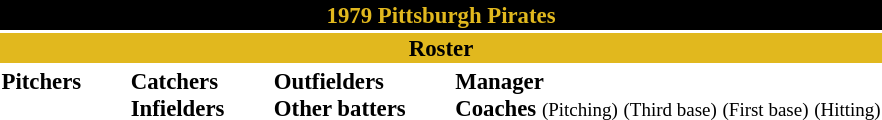<table class="toccolours" style="font-size: 95%;">
<tr>
<th colspan="10" style="background-color: black; color: #e1b81e; text-align: center;">1979 Pittsburgh Pirates</th>
</tr>
<tr>
<td colspan="10" style="background-color: #e1b81e; color: black; text-align: center;"><strong>Roster</strong></td>
</tr>
<tr>
<td valign="top"><strong>Pitchers</strong><br>












</td>
<td width="25px"></td>
<td valign="top"><strong>Catchers</strong><br>


<strong>Infielders</strong>






</td>
<td width="25px"></td>
<td valign="top"><strong>Outfielders</strong><br>






<strong>Other batters</strong>


</td>
<td width="25px"></td>
<td valign="top"><strong>Manager</strong><br>
<strong>Coaches</strong>
 <small>(Pitching)</small>
 <small>(Third base)</small>
 <small>(First base)</small>
 <small>(Hitting)</small></td>
</tr>
</table>
